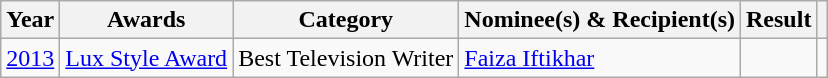<table class="wikitable sortable plainrowheaders">
<tr>
<th>Year</th>
<th>Awards</th>
<th>Category</th>
<th>Nominee(s) & Recipient(s)</th>
<th>Result</th>
<th></th>
</tr>
<tr>
<td><a href='#'>2013</a></td>
<td><a href='#'>Lux Style Award</a></td>
<td>Best Television Writer</td>
<td><a href='#'>Faiza Iftikhar</a></td>
<td></td>
<td></td>
</tr>
</table>
